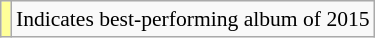<table class="wikitable plainrowheaders" style="font-size:90%;">
<tr>
<td style="background-color:#FFFF99"></td>
<td>Indicates best-performing album of 2015</td>
</tr>
</table>
